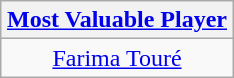<table class=wikitable style="text-align:center; margin:auto">
<tr>
<th><a href='#'>Most Valuable Player</a></th>
</tr>
<tr>
<td> <a href='#'>Farima Touré</a></td>
</tr>
</table>
